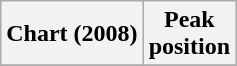<table class="wikitable plainrowheaders" style="text-align:center">
<tr>
<th scope="col">Chart (2008)</th>
<th scope="col">Peak<br>position</th>
</tr>
<tr>
</tr>
</table>
